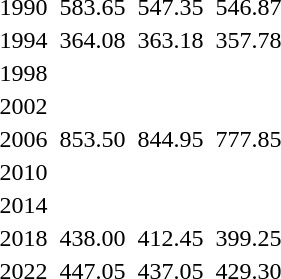<table>
<tr>
<td>1990</td>
<td></td>
<td>583.65</td>
<td></td>
<td>547.35</td>
<td></td>
<td>546.87</td>
</tr>
<tr>
<td>1994</td>
<td></td>
<td>364.08</td>
<td></td>
<td>363.18</td>
<td></td>
<td>357.78</td>
</tr>
<tr>
<td>1998</td>
<td></td>
<td></td>
<td></td>
<td></td>
<td></td>
<td></td>
</tr>
<tr>
<td>2002</td>
<td></td>
<td></td>
<td></td>
<td></td>
<td></td>
<td></td>
</tr>
<tr>
<td>2006</td>
<td></td>
<td>853.50</td>
<td></td>
<td>844.95</td>
<td></td>
<td>777.85</td>
</tr>
<tr>
<td>2010<br></td>
<td></td>
<td></td>
<td></td>
<td></td>
<td></td>
<td></td>
</tr>
<tr>
<td>2014<br></td>
<td></td>
<td></td>
<td></td>
<td></td>
<td></td>
<td></td>
</tr>
<tr>
<td>2018<br></td>
<td></td>
<td>438.00</td>
<td></td>
<td>412.45</td>
<td></td>
<td>399.25</td>
</tr>
<tr>
<td>2022<br></td>
<td></td>
<td>447.05</td>
<td></td>
<td>437.05</td>
<td></td>
<td>429.30</td>
</tr>
</table>
